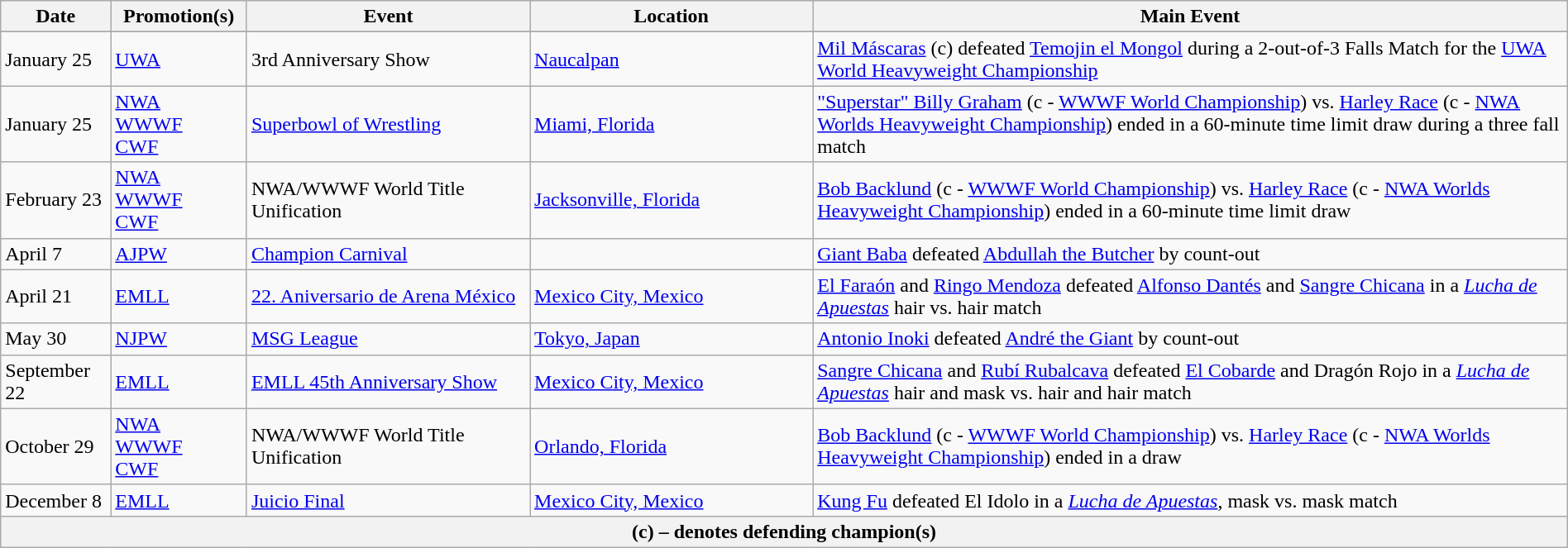<table class="wikitable" style="width:100%;">
<tr>
<th width="5%">Date</th>
<th width="5%">Promotion(s)</th>
<th style="width:15%;">Event</th>
<th style="width:15%;">Location</th>
<th style="width:40%;">Main Event</th>
</tr>
<tr style="width:20%;" |Notes>
</tr>
<tr>
<td>January 25</td>
<td><a href='#'>UWA</a></td>
<td>3rd Anniversary Show</td>
<td><a href='#'>Naucalpan</a></td>
<td><a href='#'>Mil Máscaras</a> (c) defeated <a href='#'>Temojin el Mongol</a> during a 2-out-of-3 Falls Match for the <a href='#'>UWA World Heavyweight Championship</a></td>
</tr>
<tr>
<td>January 25</td>
<td><a href='#'>NWA</a><br><a href='#'>WWWF</a><br><a href='#'>CWF</a></td>
<td><a href='#'>Superbowl of Wrestling</a></td>
<td><a href='#'>Miami, Florida</a></td>
<td><a href='#'>"Superstar" Billy Graham</a> (c - <a href='#'>WWWF World Championship</a>) vs. <a href='#'>Harley Race</a> (c - <a href='#'>NWA Worlds Heavyweight Championship</a>) ended in a 60-minute time limit draw during a three fall match</td>
</tr>
<tr>
<td>February 23</td>
<td><a href='#'>NWA</a><br><a href='#'>WWWF</a><br><a href='#'>CWF</a></td>
<td>NWA/WWWF World Title Unification</td>
<td><a href='#'>Jacksonville, Florida</a></td>
<td><a href='#'>Bob Backlund</a> (c - <a href='#'>WWWF World Championship</a>) vs. <a href='#'>Harley Race</a> (c - <a href='#'>NWA Worlds Heavyweight Championship</a>) ended in a 60-minute time limit draw</td>
</tr>
<tr>
<td>April 7</td>
<td><a href='#'>AJPW</a></td>
<td><a href='#'>Champion Carnival</a></td>
<td></td>
<td><a href='#'>Giant Baba</a> defeated <a href='#'>Abdullah the Butcher</a> by count-out</td>
</tr>
<tr>
<td>April 21</td>
<td><a href='#'>EMLL</a></td>
<td><a href='#'>22. Aniversario de Arena México</a></td>
<td><a href='#'>Mexico City, Mexico</a></td>
<td><a href='#'>El Faraón</a> and <a href='#'>Ringo Mendoza</a> defeated <a href='#'>Alfonso Dantés</a> and <a href='#'>Sangre Chicana</a> in a <em><a href='#'>Lucha de Apuestas</a></em> hair vs. hair match</td>
</tr>
<tr>
<td>May 30</td>
<td><a href='#'>NJPW</a></td>
<td><a href='#'>MSG League</a></td>
<td><a href='#'>Tokyo, Japan</a></td>
<td><a href='#'>Antonio Inoki</a> defeated <a href='#'>André the Giant</a> by count-out</td>
</tr>
<tr>
<td>September 22</td>
<td><a href='#'>EMLL</a></td>
<td><a href='#'>EMLL 45th Anniversary Show</a></td>
<td><a href='#'>Mexico City, Mexico</a></td>
<td><a href='#'>Sangre Chicana</a> and <a href='#'>Rubí Rubalcava</a> defeated <a href='#'>El Cobarde</a> and Dragón Rojo in a <em><a href='#'>Lucha de Apuestas</a></em> hair and mask vs. hair and hair match</td>
</tr>
<tr>
<td>October 29</td>
<td><a href='#'>NWA</a><br><a href='#'>WWWF</a><br><a href='#'>CWF</a></td>
<td>NWA/WWWF World Title Unification</td>
<td><a href='#'>Orlando, Florida</a></td>
<td><a href='#'>Bob Backlund</a> (c - <a href='#'>WWWF World Championship</a>) vs. <a href='#'>Harley Race</a> (c - <a href='#'>NWA Worlds Heavyweight Championship</a>) ended in a draw</td>
</tr>
<tr>
<td>December 8</td>
<td><a href='#'>EMLL</a></td>
<td><a href='#'>Juicio Final</a></td>
<td><a href='#'>Mexico City, Mexico</a></td>
<td><a href='#'>Kung Fu</a> defeated El Idolo in a <em><a href='#'>Lucha de Apuestas</a></em>, mask vs. mask match</td>
</tr>
<tr>
<th colspan="5">(c) – denotes defending champion(s)</th>
</tr>
</table>
